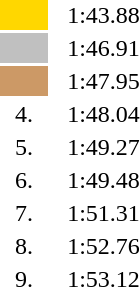<table style="text-align:center">
<tr>
<td width=30 bgcolor=gold></td>
<td align=left></td>
<td width=60>1:43.88</td>
</tr>
<tr>
<td bgcolor=silver></td>
<td align=left></td>
<td>1:46.91</td>
</tr>
<tr>
<td bgcolor=cc9966></td>
<td align=left></td>
<td>1:47.95</td>
</tr>
<tr>
<td>4.</td>
<td align=left></td>
<td>1:48.04</td>
</tr>
<tr>
<td>5.</td>
<td align=left></td>
<td>1:49.27</td>
</tr>
<tr>
<td>6.</td>
<td align=left></td>
<td>1:49.48</td>
</tr>
<tr>
<td>7.</td>
<td align=left></td>
<td>1:51.31</td>
</tr>
<tr>
<td>8.</td>
<td align=left></td>
<td>1:52.76</td>
</tr>
<tr>
<td>9.</td>
<td align=left></td>
<td>1:53.12</td>
</tr>
</table>
